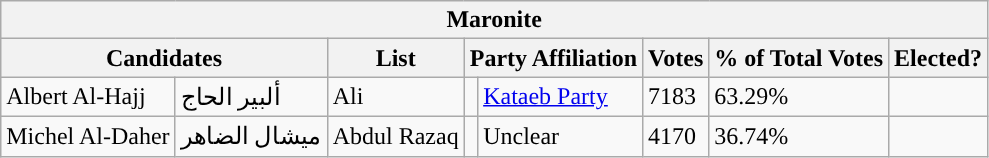<table class="wikitable sortable">
<tr>
<th colspan="8">Maronite</th>
</tr>
<tr>
<th colspan="2">Candidates</th>
<th>List</th>
<th colspan="2">Party Affiliation</th>
<th>Votes</th>
<th>% of Total Votes</th>
<th>Elected?</th>
</tr>
<tr>
<td>Albert Al-Hajj</td>
<td>ألبير الحاج</td>
<td>Ali</td>
<td style="background: "></td>
<td><a href='#'>Kataeb Party</a></td>
<td>7183</td>
<td>63.29%</td>
<td></td>
</tr>
<tr>
<td>Michel Al-Daher</td>
<td>ميشال الضاهر</td>
<td>Abdul Razaq</td>
<td style="background: "></td>
<td>Unclear</td>
<td>4170</td>
<td>36.74%</td>
<td></td>
</tr>
</table>
